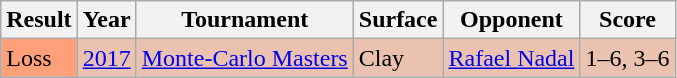<table class="sortable wikitable">
<tr>
<th>Result</th>
<th>Year</th>
<th>Tournament</th>
<th>Surface</th>
<th>Opponent</th>
<th>Score</th>
</tr>
<tr bgcolor=EBC2AF>
<td bgcolor=#FFA07A>Loss</td>
<td><a href='#'>2017</a></td>
<td><a href='#'>Monte-Carlo Masters</a></td>
<td>Clay</td>
<td> <a href='#'>Rafael Nadal</a></td>
<td>1–6, 3–6</td>
</tr>
</table>
